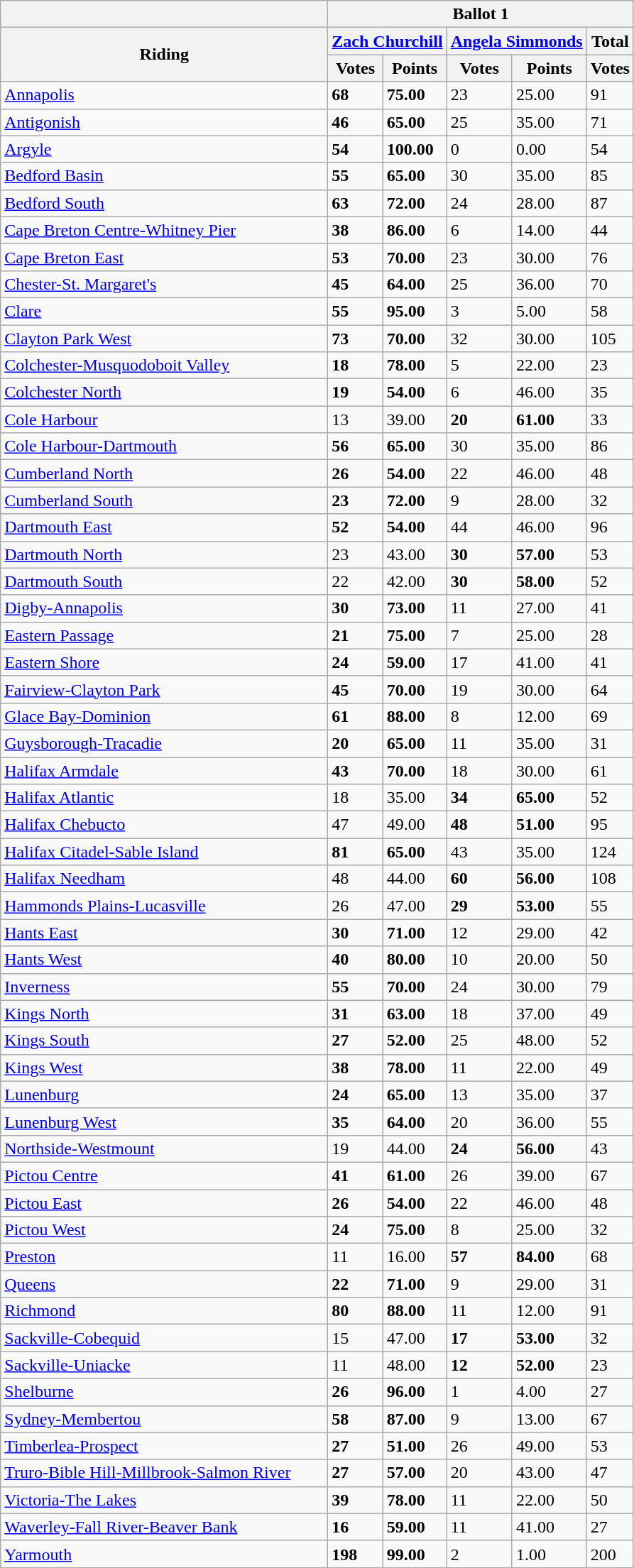<table class="wikitable sortable">
<tr>
<th style="width:300px;"></th>
<th colspan = "5">Ballot 1</th>
</tr>
<tr>
<th style="text-align:center;" rowspan="2">Riding</th>
<th style="text-align:center;" colspan="2"><a href='#'>Zach Churchill</a></th>
<th style="text-align:center;" colspan="2"><a href='#'>Angela Simmonds</a></th>
<th style="text-align:center;">Total</th>
</tr>
<tr>
<th style="text-align:center; font-size: 100%" data-sort-type="number">Votes</th>
<th style="text-align:center;" data-sort-type="number">Points</th>
<th style="text-align:center; font-size: 100%" data-sort-type="number">Votes</th>
<th style="text-align:center;" data-sort-type="number">Points</th>
<th style="text-align:center; font-size: 100%" data-sort-type="number">Votes</th>
</tr>
<tr>
<td><a href='#'>Annapolis</a></td>
<td><strong>68</strong></td>
<td><strong>75.00</strong></td>
<td>23</td>
<td>25.00</td>
<td>91</td>
</tr>
<tr>
<td><a href='#'>Antigonish</a></td>
<td><strong>46</strong></td>
<td><strong>65.00</strong></td>
<td>25</td>
<td>35.00</td>
<td>71</td>
</tr>
<tr>
<td><a href='#'>Argyle</a></td>
<td><strong>54</strong></td>
<td><strong>100.00</strong></td>
<td>0</td>
<td>0.00</td>
<td>54</td>
</tr>
<tr>
<td><a href='#'>Bedford Basin</a></td>
<td><strong>55</strong></td>
<td><strong>65.00</strong></td>
<td>30</td>
<td>35.00</td>
<td>85</td>
</tr>
<tr>
<td><a href='#'>Bedford South</a></td>
<td><strong>63</strong></td>
<td><strong>72.00</strong></td>
<td>24</td>
<td>28.00</td>
<td>87</td>
</tr>
<tr>
<td><a href='#'>Cape Breton Centre-Whitney Pier</a></td>
<td><strong>38</strong></td>
<td><strong>86.00</strong></td>
<td>6</td>
<td>14.00</td>
<td>44</td>
</tr>
<tr>
<td><a href='#'>Cape Breton East</a></td>
<td><strong>53</strong></td>
<td><strong>70.00</strong></td>
<td>23</td>
<td>30.00</td>
<td>76</td>
</tr>
<tr>
<td><a href='#'>Chester-St. Margaret's</a></td>
<td><strong>45</strong></td>
<td><strong>64.00</strong></td>
<td>25</td>
<td>36.00</td>
<td>70</td>
</tr>
<tr>
<td><a href='#'>Clare</a></td>
<td><strong>55</strong></td>
<td><strong>95.00</strong></td>
<td>3</td>
<td>5.00</td>
<td>58</td>
</tr>
<tr>
<td><a href='#'>Clayton Park West</a></td>
<td><strong>73</strong></td>
<td><strong>70.00</strong></td>
<td>32</td>
<td>30.00</td>
<td>105</td>
</tr>
<tr>
<td><a href='#'>Colchester-Musquodoboit Valley</a></td>
<td><strong>18</strong></td>
<td><strong>78.00</strong></td>
<td>5</td>
<td>22.00</td>
<td>23</td>
</tr>
<tr>
<td><a href='#'>Colchester North</a></td>
<td><strong>19</strong></td>
<td><strong>54.00</strong></td>
<td>6</td>
<td>46.00</td>
<td>35</td>
</tr>
<tr>
<td><a href='#'>Cole Harbour</a></td>
<td>13</td>
<td>39.00</td>
<td><strong>20</strong></td>
<td><strong>61.00</strong></td>
<td>33</td>
</tr>
<tr>
<td><a href='#'>Cole Harbour-Dartmouth</a></td>
<td><strong>56</strong></td>
<td><strong>65.00</strong></td>
<td>30</td>
<td>35.00</td>
<td>86</td>
</tr>
<tr>
<td><a href='#'>Cumberland North</a></td>
<td><strong>26</strong></td>
<td><strong>54.00</strong></td>
<td>22</td>
<td>46.00</td>
<td>48</td>
</tr>
<tr>
<td><a href='#'>Cumberland South</a></td>
<td><strong>23</strong></td>
<td><strong>72.00</strong></td>
<td>9</td>
<td>28.00</td>
<td>32</td>
</tr>
<tr>
<td><a href='#'>Dartmouth East</a></td>
<td><strong>52</strong></td>
<td><strong>54.00</strong></td>
<td>44</td>
<td>46.00</td>
<td>96</td>
</tr>
<tr>
<td><a href='#'>Dartmouth North</a></td>
<td>23</td>
<td>43.00</td>
<td><strong>30</strong></td>
<td><strong>57.00</strong></td>
<td>53</td>
</tr>
<tr>
<td><a href='#'>Dartmouth South</a></td>
<td>22</td>
<td>42.00</td>
<td><strong>30</strong></td>
<td><strong>58.00</strong></td>
<td>52</td>
</tr>
<tr>
<td><a href='#'>Digby-Annapolis</a></td>
<td><strong>30</strong></td>
<td><strong>73.00</strong></td>
<td>11</td>
<td>27.00</td>
<td>41</td>
</tr>
<tr>
<td><a href='#'>Eastern Passage</a></td>
<td><strong>21</strong></td>
<td><strong>75.00</strong></td>
<td>7</td>
<td>25.00</td>
<td>28</td>
</tr>
<tr>
<td><a href='#'>Eastern Shore</a></td>
<td><strong>24</strong></td>
<td><strong>59.00</strong></td>
<td>17</td>
<td>41.00</td>
<td>41</td>
</tr>
<tr>
<td><a href='#'>Fairview-Clayton Park</a></td>
<td><strong>45</strong></td>
<td><strong>70.00</strong></td>
<td>19</td>
<td>30.00</td>
<td>64</td>
</tr>
<tr>
<td><a href='#'>Glace Bay-Dominion</a></td>
<td><strong>61</strong></td>
<td><strong>88.00</strong></td>
<td>8</td>
<td>12.00</td>
<td>69</td>
</tr>
<tr>
<td><a href='#'>Guysborough-Tracadie</a></td>
<td><strong>20</strong></td>
<td><strong>65.00</strong></td>
<td>11</td>
<td>35.00</td>
<td>31</td>
</tr>
<tr>
<td><a href='#'>Halifax Armdale</a></td>
<td><strong>43</strong></td>
<td><strong>70.00</strong></td>
<td>18</td>
<td>30.00</td>
<td>61</td>
</tr>
<tr>
<td><a href='#'>Halifax Atlantic</a></td>
<td>18</td>
<td>35.00</td>
<td><strong>34</strong></td>
<td><strong>65.00</strong></td>
<td>52</td>
</tr>
<tr>
<td><a href='#'>Halifax Chebucto</a></td>
<td>47</td>
<td>49.00</td>
<td><strong>48</strong></td>
<td><strong>51.00</strong></td>
<td>95</td>
</tr>
<tr>
<td><a href='#'>Halifax Citadel-Sable Island</a></td>
<td><strong>81</strong></td>
<td><strong>65.00</strong></td>
<td>43</td>
<td>35.00</td>
<td>124</td>
</tr>
<tr>
<td><a href='#'>Halifax Needham</a></td>
<td>48</td>
<td>44.00</td>
<td><strong>60</strong></td>
<td><strong>56.00</strong></td>
<td>108</td>
</tr>
<tr>
<td><a href='#'>Hammonds Plains-Lucasville</a></td>
<td>26</td>
<td>47.00</td>
<td><strong>29</strong></td>
<td><strong>53.00</strong></td>
<td>55</td>
</tr>
<tr>
<td><a href='#'>Hants East</a></td>
<td><strong>30</strong></td>
<td><strong>71.00</strong></td>
<td>12</td>
<td>29.00</td>
<td>42</td>
</tr>
<tr>
<td><a href='#'>Hants West</a></td>
<td><strong>40</strong></td>
<td><strong>80.00</strong></td>
<td>10</td>
<td>20.00</td>
<td>50</td>
</tr>
<tr>
<td><a href='#'>Inverness</a></td>
<td><strong>55</strong></td>
<td><strong>70.00</strong></td>
<td>24</td>
<td>30.00</td>
<td>79</td>
</tr>
<tr>
<td><a href='#'>Kings North</a></td>
<td><strong>31</strong></td>
<td><strong>63.00</strong></td>
<td>18</td>
<td>37.00</td>
<td>49</td>
</tr>
<tr>
<td><a href='#'>Kings South</a></td>
<td><strong>27</strong></td>
<td><strong>52.00</strong></td>
<td>25</td>
<td>48.00</td>
<td>52</td>
</tr>
<tr>
<td><a href='#'>Kings West</a></td>
<td><strong>38</strong></td>
<td><strong>78.00</strong></td>
<td>11</td>
<td>22.00</td>
<td>49</td>
</tr>
<tr>
<td><a href='#'>Lunenburg</a></td>
<td><strong>24</strong></td>
<td><strong>65.00</strong></td>
<td>13</td>
<td>35.00</td>
<td>37</td>
</tr>
<tr>
<td><a href='#'>Lunenburg West</a></td>
<td><strong>35</strong></td>
<td><strong>64.00</strong></td>
<td>20</td>
<td>36.00</td>
<td>55</td>
</tr>
<tr>
<td><a href='#'>Northside-Westmount</a></td>
<td>19</td>
<td>44.00</td>
<td><strong>24</strong></td>
<td><strong>56.00</strong></td>
<td>43</td>
</tr>
<tr>
<td><a href='#'>Pictou Centre</a></td>
<td><strong>41</strong></td>
<td><strong>61.00</strong></td>
<td>26</td>
<td>39.00</td>
<td>67</td>
</tr>
<tr>
<td><a href='#'>Pictou East</a></td>
<td><strong>26</strong></td>
<td><strong>54.00</strong></td>
<td>22</td>
<td>46.00</td>
<td>48</td>
</tr>
<tr>
<td><a href='#'>Pictou West</a></td>
<td><strong>24</strong></td>
<td><strong>75.00</strong></td>
<td>8</td>
<td>25.00</td>
<td>32</td>
</tr>
<tr>
<td><a href='#'>Preston</a></td>
<td>11</td>
<td>16.00</td>
<td><strong>57</strong></td>
<td><strong>84.00</strong></td>
<td>68</td>
</tr>
<tr>
<td><a href='#'>Queens</a></td>
<td><strong>22</strong></td>
<td><strong>71.00</strong></td>
<td>9</td>
<td>29.00</td>
<td>31</td>
</tr>
<tr>
<td><a href='#'>Richmond</a></td>
<td><strong>80</strong></td>
<td><strong>88.00</strong></td>
<td>11</td>
<td>12.00</td>
<td>91</td>
</tr>
<tr>
<td><a href='#'>Sackville-Cobequid</a></td>
<td>15</td>
<td>47.00</td>
<td><strong>17</strong></td>
<td><strong>53.00</strong></td>
<td>32</td>
</tr>
<tr>
<td><a href='#'>Sackville-Uniacke</a></td>
<td>11</td>
<td>48.00</td>
<td><strong>12</strong></td>
<td><strong>52.00</strong></td>
<td>23</td>
</tr>
<tr>
<td><a href='#'>Shelburne</a></td>
<td><strong>26</strong></td>
<td><strong>96.00</strong></td>
<td>1</td>
<td>4.00</td>
<td>27</td>
</tr>
<tr>
<td><a href='#'>Sydney-Membertou</a></td>
<td><strong>58</strong></td>
<td><strong>87.00</strong></td>
<td>9</td>
<td>13.00</td>
<td>67</td>
</tr>
<tr>
<td><a href='#'>Timberlea-Prospect</a></td>
<td><strong>27</strong></td>
<td><strong>51.00</strong></td>
<td>26</td>
<td>49.00</td>
<td>53</td>
</tr>
<tr>
<td><a href='#'>Truro-Bible Hill-Millbrook-Salmon River</a></td>
<td><strong>27</strong></td>
<td><strong>57.00</strong></td>
<td>20</td>
<td>43.00</td>
<td>47</td>
</tr>
<tr>
<td><a href='#'>Victoria-The Lakes</a></td>
<td><strong>39</strong></td>
<td><strong>78.00</strong></td>
<td>11</td>
<td>22.00</td>
<td>50</td>
</tr>
<tr>
<td><a href='#'>Waverley-Fall River-Beaver Bank</a></td>
<td><strong>16</strong></td>
<td><strong>59.00</strong></td>
<td>11</td>
<td>41.00</td>
<td>27</td>
</tr>
<tr>
<td><a href='#'>Yarmouth</a></td>
<td><strong>198</strong></td>
<td><strong>99.00</strong></td>
<td>2</td>
<td>1.00</td>
<td>200</td>
</tr>
</table>
